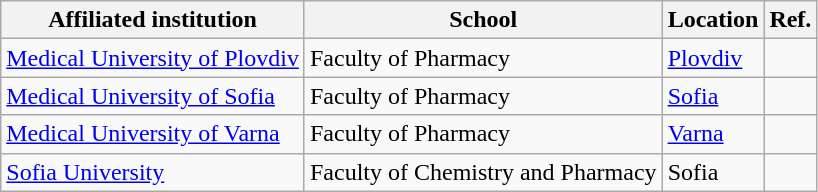<table class="wikitable sortable">
<tr>
<th>Affiliated institution</th>
<th>School</th>
<th>Location</th>
<th>Ref.</th>
</tr>
<tr>
<td><a href='#'>Medical University of Plovdiv</a></td>
<td>Faculty of Pharmacy</td>
<td><a href='#'>Plovdiv</a></td>
<td></td>
</tr>
<tr>
<td><a href='#'>Medical University of Sofia</a></td>
<td>Faculty of Pharmacy</td>
<td><a href='#'>Sofia</a></td>
<td></td>
</tr>
<tr>
<td><a href='#'>Medical University of Varna</a></td>
<td>Faculty of Pharmacy</td>
<td><a href='#'>Varna</a></td>
<td></td>
</tr>
<tr>
<td><a href='#'>Sofia University</a></td>
<td>Faculty of Chemistry and Pharmacy</td>
<td>Sofia</td>
<td></td>
</tr>
</table>
